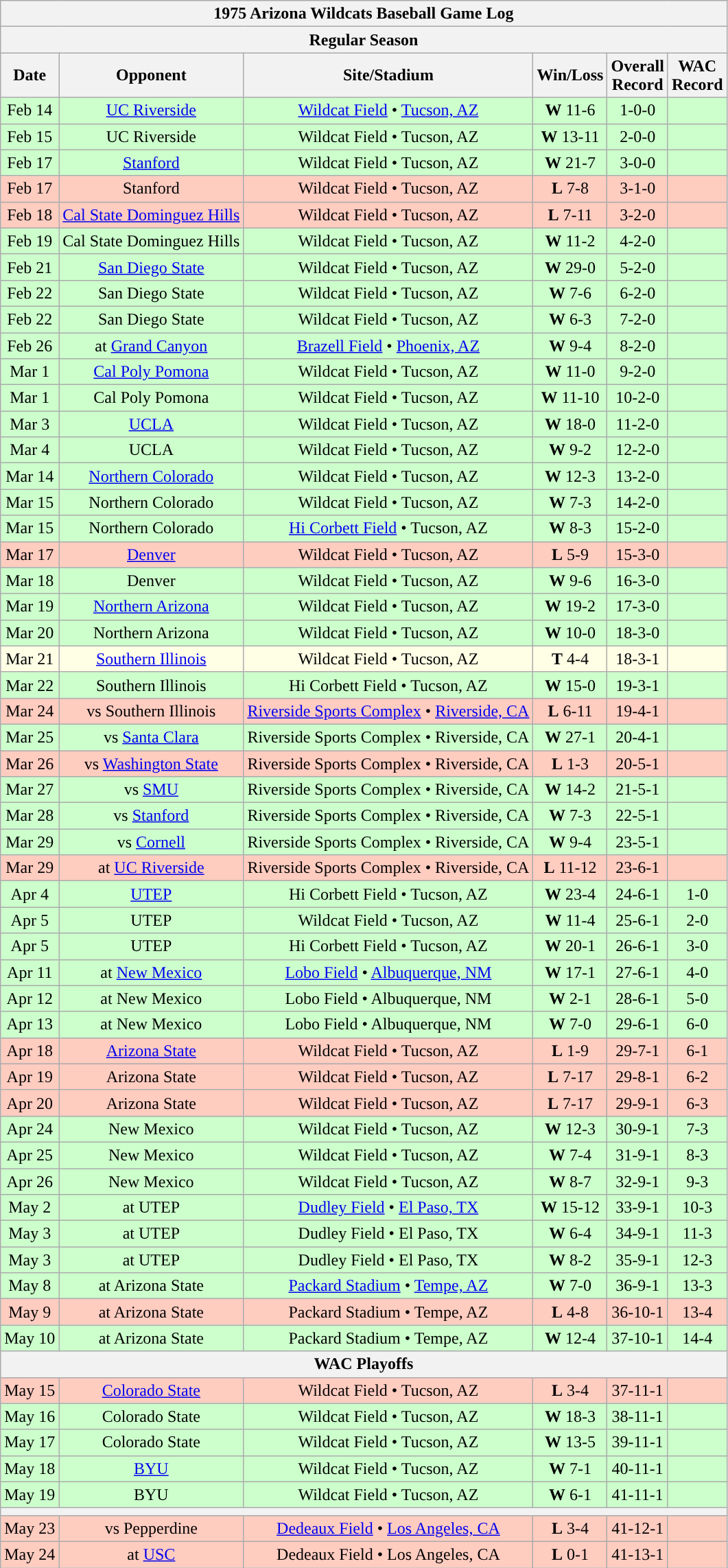<table class="wikitable">
<tr>
<th colspan="6">1975 Arizona Wildcats Baseball Game Log</th>
</tr>
<tr>
<th colspan="6">Regular Season</th>
</tr>
<tr>
<th>Date</th>
<th>Opponent</th>
<th>Site/Stadium</th>
<th>Win/Loss</th>
<th>Overall<br>Record</th>
<th>WAC<br>Record</th>
</tr>
<tr bgcolor="ccffcc" align="center">
<td>Feb 14</td>
<td><a href='#'>UC Riverside</a></td>
<td><a href='#'>Wildcat Field</a> • <a href='#'>Tucson, AZ</a></td>
<td><strong>W</strong> 11-6</td>
<td>1-0-0</td>
<td></td>
</tr>
<tr bgcolor="ccffcc" align="center">
<td>Feb 15</td>
<td>UC Riverside</td>
<td>Wildcat Field • Tucson, AZ</td>
<td><strong>W</strong> 13-11</td>
<td>2-0-0</td>
<td></td>
</tr>
<tr bgcolor="ccffcc" align="center">
<td>Feb 17</td>
<td><a href='#'>Stanford</a></td>
<td>Wildcat Field • Tucson, AZ</td>
<td><strong>W</strong> 21-7</td>
<td>3-0-0</td>
<td></td>
</tr>
<tr bgcolor="ffccc" align="center">
<td>Feb 17</td>
<td>Stanford</td>
<td>Wildcat Field • Tucson, AZ</td>
<td><strong>L</strong> 7-8</td>
<td>3-1-0</td>
<td></td>
</tr>
<tr bgcolor="ffccc" align="center">
<td>Feb 18</td>
<td><a href='#'>Cal State Dominguez Hills</a></td>
<td>Wildcat Field • Tucson, AZ</td>
<td><strong>L</strong> 7-11</td>
<td>3-2-0</td>
<td></td>
</tr>
<tr bgcolor="ccffcc" align="center">
<td>Feb 19</td>
<td>Cal State Dominguez Hills</td>
<td>Wildcat Field • Tucson, AZ</td>
<td><strong>W</strong> 11-2</td>
<td>4-2-0</td>
<td></td>
</tr>
<tr bgcolor="ccffcc" align="center">
<td>Feb 21</td>
<td><a href='#'>San Diego State</a></td>
<td>Wildcat Field • Tucson, AZ</td>
<td><strong>W</strong> 29-0</td>
<td>5-2-0</td>
<td></td>
</tr>
<tr bgcolor="ccffcc" align="center">
<td>Feb 22</td>
<td>San Diego State</td>
<td>Wildcat Field • Tucson, AZ</td>
<td><strong>W</strong> 7-6</td>
<td>6-2-0</td>
<td></td>
</tr>
<tr bgcolor="ccffcc" align="center">
<td>Feb 22</td>
<td>San Diego State</td>
<td>Wildcat Field • Tucson, AZ</td>
<td><strong>W</strong> 6-3</td>
<td>7-2-0</td>
<td></td>
</tr>
<tr bgcolor="ccffcc" align="center">
<td>Feb 26</td>
<td>at <a href='#'>Grand Canyon</a></td>
<td><a href='#'>Brazell Field</a> • <a href='#'>Phoenix, AZ</a></td>
<td><strong>W</strong> 9-4</td>
<td>8-2-0</td>
<td></td>
</tr>
<tr bgcolor="ccffcc" align="center">
<td>Mar 1</td>
<td><a href='#'>Cal Poly Pomona</a></td>
<td>Wildcat Field • Tucson, AZ</td>
<td><strong>W</strong> 11-0</td>
<td>9-2-0</td>
<td></td>
</tr>
<tr bgcolor="ccffcc" align="center">
<td>Mar 1</td>
<td>Cal Poly Pomona</td>
<td>Wildcat Field • Tucson, AZ</td>
<td><strong>W</strong> 11-10</td>
<td>10-2-0</td>
<td></td>
</tr>
<tr bgcolor="ccffcc" align="center">
<td>Mar 3</td>
<td><a href='#'>UCLA</a></td>
<td>Wildcat Field • Tucson, AZ</td>
<td><strong>W</strong> 18-0</td>
<td>11-2-0</td>
<td></td>
</tr>
<tr bgcolor="ccffcc" align="center">
<td>Mar 4</td>
<td>UCLA</td>
<td>Wildcat Field • Tucson, AZ</td>
<td><strong>W</strong> 9-2</td>
<td>12-2-0</td>
<td></td>
</tr>
<tr bgcolor="ccffcc" align="center">
<td>Mar 14</td>
<td><a href='#'>Northern Colorado</a></td>
<td>Wildcat Field • Tucson, AZ</td>
<td><strong>W</strong> 12-3</td>
<td>13-2-0</td>
<td></td>
</tr>
<tr bgcolor="ccffcc" align="center">
<td>Mar 15</td>
<td>Northern Colorado</td>
<td>Wildcat Field • Tucson, AZ</td>
<td><strong>W</strong> 7-3</td>
<td>14-2-0</td>
<td></td>
</tr>
<tr bgcolor="ccffcc" align="center">
<td>Mar 15</td>
<td>Northern Colorado</td>
<td><a href='#'>Hi Corbett Field</a> • Tucson, AZ</td>
<td><strong>W</strong> 8-3</td>
<td>15-2-0</td>
<td></td>
</tr>
<tr bgcolor="ffccc" align="center">
<td>Mar 17</td>
<td><a href='#'>Denver</a></td>
<td>Wildcat Field • Tucson, AZ</td>
<td><strong>L</strong> 5-9</td>
<td>15-3-0</td>
<td></td>
</tr>
<tr bgcolor="ccffcc" align="center">
<td>Mar 18</td>
<td>Denver</td>
<td>Wildcat Field • Tucson, AZ</td>
<td><strong>W</strong> 9-6</td>
<td>16-3-0</td>
<td></td>
</tr>
<tr bgcolor="ccffcc" align="center">
<td>Mar 19</td>
<td><a href='#'>Northern Arizona</a></td>
<td>Wildcat Field • Tucson, AZ</td>
<td><strong>W</strong> 19-2</td>
<td>17-3-0</td>
<td></td>
</tr>
<tr bgcolor="ccffcc" align="center">
<td>Mar 20</td>
<td>Northern Arizona</td>
<td>Wildcat Field • Tucson, AZ</td>
<td><strong>W</strong> 10-0</td>
<td>18-3-0</td>
<td></td>
</tr>
<tr bgcolor="ffffe6" align="center">
<td>Mar 21</td>
<td><a href='#'>Southern Illinois</a></td>
<td>Wildcat Field • Tucson, AZ</td>
<td><strong>T</strong> 4-4</td>
<td>18-3-1</td>
<td></td>
</tr>
<tr bgcolor="ccffcc" align="center">
<td>Mar 22</td>
<td>Southern Illinois</td>
<td>Hi Corbett Field • Tucson, AZ</td>
<td><strong>W</strong> 15-0</td>
<td>19-3-1</td>
<td></td>
</tr>
<tr bgcolor="ffccc" align="center">
<td>Mar 24</td>
<td>vs Southern Illinois</td>
<td><a href='#'>Riverside Sports Complex</a> • <a href='#'>Riverside, CA</a></td>
<td><strong>L</strong> 6-11</td>
<td>19-4-1</td>
<td></td>
</tr>
<tr bgcolor="ccffcc" align="center">
<td>Mar 25</td>
<td>vs <a href='#'>Santa Clara</a></td>
<td>Riverside Sports Complex • Riverside, CA</td>
<td><strong>W</strong> 27-1</td>
<td>20-4-1</td>
<td></td>
</tr>
<tr bgcolor="ffccc" align="center">
<td>Mar 26</td>
<td>vs <a href='#'>Washington State</a></td>
<td>Riverside Sports Complex • Riverside, CA</td>
<td><strong>L</strong> 1-3</td>
<td>20-5-1</td>
<td></td>
</tr>
<tr bgcolor="ccffcc" align="center">
<td>Mar 27</td>
<td>vs <a href='#'>SMU</a></td>
<td>Riverside Sports Complex • Riverside, CA</td>
<td><strong>W</strong> 14-2</td>
<td>21-5-1</td>
<td></td>
</tr>
<tr bgcolor="ccffcc" align="center">
<td>Mar 28</td>
<td>vs <a href='#'>Stanford</a></td>
<td>Riverside Sports Complex • Riverside, CA</td>
<td><strong>W</strong> 7-3</td>
<td>22-5-1</td>
<td></td>
</tr>
<tr bgcolor="ccffcc" align="center">
<td>Mar 29</td>
<td>vs <a href='#'>Cornell</a></td>
<td>Riverside Sports Complex • Riverside, CA</td>
<td><strong>W</strong> 9-4</td>
<td>23-5-1</td>
<td></td>
</tr>
<tr bgcolor="ffccc" align="center">
<td>Mar 29</td>
<td>at <a href='#'>UC Riverside</a></td>
<td>Riverside Sports Complex • Riverside, CA</td>
<td><strong>L</strong> 11-12</td>
<td>23-6-1</td>
<td></td>
</tr>
<tr bgcolor="ccffcc" align="center">
<td>Apr 4</td>
<td><a href='#'>UTEP</a></td>
<td>Hi Corbett Field • Tucson, AZ</td>
<td><strong>W</strong> 23-4</td>
<td>24-6-1</td>
<td>1-0</td>
</tr>
<tr bgcolor="ccffcc" align="center">
<td>Apr 5</td>
<td>UTEP</td>
<td>Wildcat Field • Tucson, AZ</td>
<td><strong>W</strong> 11-4</td>
<td>25-6-1</td>
<td>2-0</td>
</tr>
<tr bgcolor="ccffcc" align="center">
<td>Apr 5</td>
<td>UTEP</td>
<td>Hi Corbett Field • Tucson, AZ</td>
<td><strong>W</strong> 20-1</td>
<td>26-6-1</td>
<td>3-0</td>
</tr>
<tr bgcolor="ccffcc" align="center">
<td>Apr 11</td>
<td>at <a href='#'>New Mexico</a></td>
<td><a href='#'>Lobo Field</a> • <a href='#'>Albuquerque, NM</a></td>
<td><strong>W</strong> 17-1</td>
<td>27-6-1</td>
<td>4-0</td>
</tr>
<tr bgcolor="ccffcc" align="center">
<td>Apr 12</td>
<td>at New Mexico</td>
<td>Lobo Field • Albuquerque, NM</td>
<td><strong>W</strong> 2-1</td>
<td>28-6-1</td>
<td>5-0</td>
</tr>
<tr bgcolor="ccffcc" align="center">
<td>Apr 13</td>
<td>at New Mexico</td>
<td>Lobo Field • Albuquerque, NM</td>
<td><strong>W</strong> 7-0</td>
<td>29-6-1</td>
<td>6-0</td>
</tr>
<tr bgcolor="ffccc" align="center">
<td>Apr 18</td>
<td><a href='#'>Arizona State</a></td>
<td>Wildcat Field • Tucson, AZ</td>
<td><strong>L</strong> 1-9</td>
<td>29-7-1</td>
<td>6-1</td>
</tr>
<tr bgcolor="ffccc" align="center">
<td>Apr 19</td>
<td>Arizona State</td>
<td>Wildcat Field • Tucson, AZ</td>
<td><strong>L</strong> 7-17</td>
<td>29-8-1</td>
<td>6-2</td>
</tr>
<tr bgcolor="ffccc" align="center">
<td>Apr 20</td>
<td>Arizona State</td>
<td>Wildcat Field • Tucson, AZ</td>
<td><strong>L</strong> 7-17</td>
<td>29-9-1</td>
<td>6-3</td>
</tr>
<tr bgcolor="ccffcc" align="center">
<td>Apr 24</td>
<td>New Mexico</td>
<td>Wildcat Field • Tucson, AZ</td>
<td><strong>W</strong> 12-3</td>
<td>30-9-1</td>
<td>7-3</td>
</tr>
<tr bgcolor="ccffcc" align="center">
<td>Apr 25</td>
<td>New Mexico</td>
<td>Wildcat Field • Tucson, AZ</td>
<td><strong>W</strong> 7-4</td>
<td>31-9-1</td>
<td>8-3</td>
</tr>
<tr bgcolor="ccffcc" align="center">
<td>Apr 26</td>
<td>New Mexico</td>
<td>Wildcat Field • Tucson, AZ</td>
<td><strong>W</strong> 8-7</td>
<td>32-9-1</td>
<td>9-3</td>
</tr>
<tr bgcolor="ccffcc" align="center">
<td>May 2</td>
<td>at UTEP</td>
<td><a href='#'>Dudley Field</a> • <a href='#'>El Paso, TX</a></td>
<td><strong>W</strong> 15-12</td>
<td>33-9-1</td>
<td>10-3</td>
</tr>
<tr bgcolor="ccffcc" align="center">
<td>May 3</td>
<td>at UTEP</td>
<td>Dudley Field • El Paso, TX</td>
<td><strong>W</strong> 6-4</td>
<td>34-9-1</td>
<td>11-3</td>
</tr>
<tr bgcolor="ccffcc" align="center">
<td>May 3</td>
<td>at UTEP</td>
<td>Dudley Field • El Paso, TX</td>
<td><strong>W</strong> 8-2</td>
<td>35-9-1</td>
<td>12-3</td>
</tr>
<tr bgcolor="ccffcc" align="center">
<td>May 8</td>
<td>at Arizona State</td>
<td><a href='#'>Packard Stadium</a> • <a href='#'>Tempe, AZ</a></td>
<td><strong>W</strong> 7-0</td>
<td>36-9-1</td>
<td>13-3</td>
</tr>
<tr bgcolor="ffccc" align="center">
<td>May 9</td>
<td>at Arizona State</td>
<td>Packard Stadium • Tempe, AZ</td>
<td><strong>L</strong> 4-8</td>
<td>36-10-1</td>
<td>13-4</td>
</tr>
<tr bgcolor="ccffcc" align="center">
<td>May 10</td>
<td>at Arizona State</td>
<td>Packard Stadium • Tempe, AZ</td>
<td><strong>W</strong> 12-4</td>
<td>37-10-1</td>
<td>14-4</td>
</tr>
<tr>
<th colspan="6">WAC Playoffs</th>
</tr>
<tr bgcolor="ffccc" align="center">
<td>May 15</td>
<td><a href='#'>Colorado State</a></td>
<td>Wildcat Field • Tucson, AZ</td>
<td><strong>L</strong> 3-4</td>
<td>37-11-1</td>
<td></td>
</tr>
<tr bgcolor="ccffcc" align="center">
<td>May 16</td>
<td>Colorado State</td>
<td>Wildcat Field • Tucson, AZ</td>
<td><strong>W</strong> 18-3</td>
<td>38-11-1</td>
<td></td>
</tr>
<tr bgcolor="ccffcc" align="center">
<td>May 17</td>
<td>Colorado State</td>
<td>Wildcat Field • Tucson, AZ</td>
<td><strong>W</strong> 13-5</td>
<td>39-11-1</td>
<td></td>
</tr>
<tr bgcolor="ccffcc" align="center">
<td>May 18</td>
<td><a href='#'>BYU</a></td>
<td>Wildcat Field • Tucson, AZ</td>
<td><strong>W</strong> 7-1</td>
<td>40-11-1</td>
<td></td>
</tr>
<tr bgcolor="ccffcc" align="center">
<td>May 19</td>
<td>BYU</td>
<td>Wildcat Field • Tucson, AZ</td>
<td><strong>W</strong> 6-1</td>
<td>41-11-1</td>
<td></td>
</tr>
<tr>
<th colspan="6"><a href='#'></a></th>
</tr>
<tr bgcolor="ffccc" align="center">
<td>May 23</td>
<td>vs Pepperdine</td>
<td><a href='#'>Dedeaux Field</a> • <a href='#'>Los Angeles, CA</a></td>
<td><strong>L</strong> 3-4</td>
<td>41-12-1</td>
<td></td>
</tr>
<tr bgcolor="ffccc" align="center">
<td>May 24</td>
<td>at <a href='#'>USC</a></td>
<td>Dedeaux Field • Los Angeles, CA</td>
<td><strong>L</strong> 0-1</td>
<td>41-13-1</td>
<td></td>
</tr>
</table>
